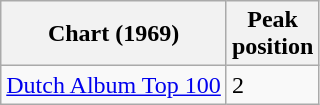<table class="wikitable">
<tr>
<th>Chart (1969)</th>
<th>Peak<br>position</th>
</tr>
<tr>
<td><a href='#'>Dutch Album Top 100</a></td>
<td>2</td>
</tr>
</table>
